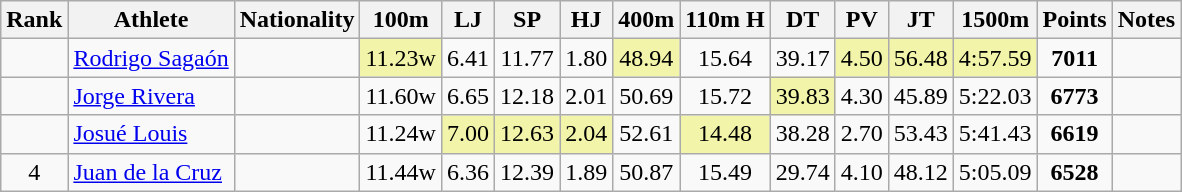<table class="wikitable sortable" style=" text-align:center;">
<tr>
<th>Rank</th>
<th>Athlete</th>
<th>Nationality</th>
<th>100m</th>
<th>LJ</th>
<th>SP</th>
<th>HJ</th>
<th>400m</th>
<th>110m H</th>
<th>DT</th>
<th>PV</th>
<th>JT</th>
<th>1500m</th>
<th>Points</th>
<th>Notes</th>
</tr>
<tr>
<td></td>
<td align=left><a href='#'>Rodrigo Sagaón</a></td>
<td align=left></td>
<td bgcolor=#F2F5A9>11.23w</td>
<td>6.41</td>
<td>11.77</td>
<td>1.80</td>
<td bgcolor=#F2F5A9>48.94</td>
<td>15.64</td>
<td>39.17</td>
<td bgcolor=#F2F5A9>4.50</td>
<td bgcolor=#F2F5A9>56.48</td>
<td bgcolor=#F2F5A9>4:57.59</td>
<td><strong>7011</strong></td>
<td></td>
</tr>
<tr>
<td></td>
<td align=left><a href='#'>Jorge Rivera</a></td>
<td align=left></td>
<td>11.60w</td>
<td>6.65</td>
<td>12.18</td>
<td>2.01</td>
<td>50.69</td>
<td>15.72</td>
<td bgcolor=#F2F5A9>39.83</td>
<td>4.30</td>
<td>45.89</td>
<td>5:22.03</td>
<td><strong>6773</strong></td>
<td></td>
</tr>
<tr>
<td></td>
<td align=left><a href='#'>Josué Louis</a></td>
<td align=left></td>
<td>11.24w</td>
<td bgcolor=#F2F5A9>7.00</td>
<td bgcolor=#F2F5A9>12.63</td>
<td bgcolor=#F2F5A9>2.04</td>
<td>52.61</td>
<td bgcolor=#F2F5A9>14.48</td>
<td>38.28</td>
<td>2.70</td>
<td>53.43</td>
<td>5:41.43</td>
<td><strong>6619</strong></td>
<td></td>
</tr>
<tr>
<td>4</td>
<td align=left><a href='#'>Juan de la Cruz</a></td>
<td align=left></td>
<td>11.44w</td>
<td>6.36</td>
<td>12.39</td>
<td>1.89</td>
<td>50.87</td>
<td>15.49</td>
<td>29.74</td>
<td>4.10</td>
<td>48.12</td>
<td>5:05.09</td>
<td><strong>6528</strong></td>
<td></td>
</tr>
</table>
